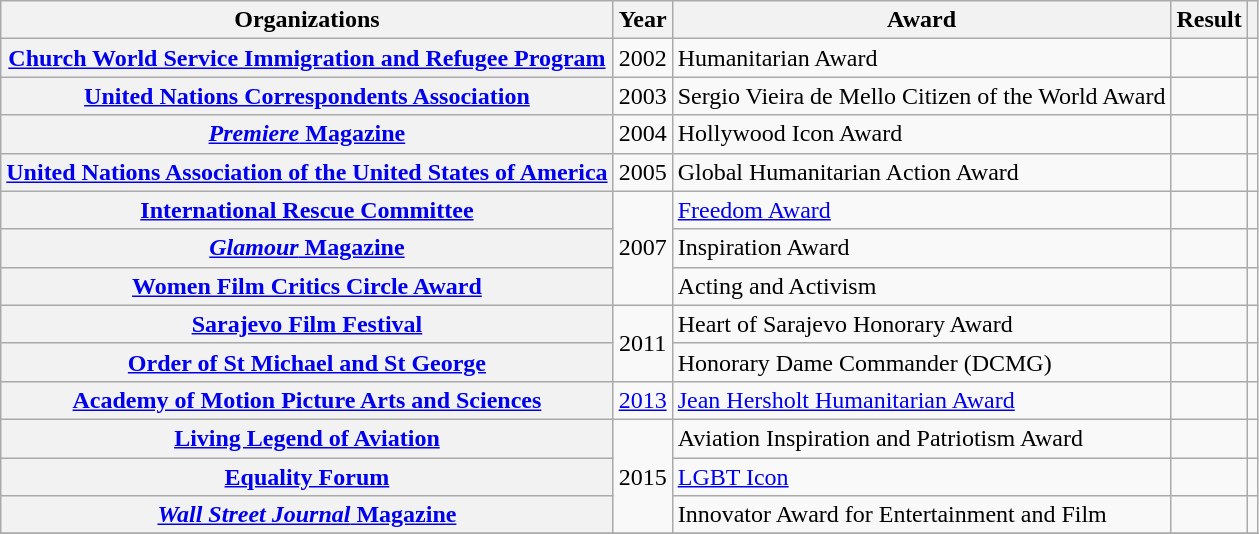<table class= "wikitable plainrowheaders sortable">
<tr>
<th>Organizations</th>
<th scope="col">Year</th>
<th scope="col">Award</th>
<th scope="col">Result</th>
<th scope="col" class="unsortable"></th>
</tr>
<tr>
<th scope="row" rowspan="1"><a href='#'>Church World Service Immigration and Refugee Program</a></th>
<td style="text-align:center;">2002</td>
<td>Humanitarian Award</td>
<td></td>
<td align="center"></td>
</tr>
<tr>
<th scope="row" rowspan="1"><a href='#'>United Nations Correspondents Association</a></th>
<td style="text-align:center;">2003</td>
<td>Sergio Vieira de Mello Citizen of the World Award</td>
<td></td>
<td align="center"></td>
</tr>
<tr>
<th scope="row" rowspan="1"><a href='#'><em>Premiere</em> Magazine</a></th>
<td style="text-align:center;">2004</td>
<td>Hollywood Icon Award</td>
<td></td>
<td align="center"></td>
</tr>
<tr>
<th scope="row" rowspan="1"><a href='#'>United Nations Association of the United States of America</a></th>
<td style="text-align:center;">2005</td>
<td>Global Humanitarian Action Award</td>
<td></td>
<td align="center"></td>
</tr>
<tr>
<th scope="row" rowspan="1"><a href='#'>International Rescue Committee</a></th>
<td style="text-align:center;", rowspan="3">2007</td>
<td><a href='#'>Freedom Award</a></td>
<td></td>
<td align="center"></td>
</tr>
<tr>
<th scope="row" rowspan="1"><a href='#'><em>Glamour</em> Magazine</a></th>
<td>Inspiration Award</td>
<td></td>
<td align="center"></td>
</tr>
<tr>
<th scope="row" rowspan="1"><a href='#'>Women Film Critics Circle Award</a></th>
<td>Acting and Activism</td>
<td></td>
<td align="center"></td>
</tr>
<tr>
<th scope="row" rowspan="1"><a href='#'>Sarajevo Film Festival</a></th>
<td style="text-align:center;", rowspan="2">2011</td>
<td>Heart of Sarajevo Honorary Award</td>
<td></td>
<td align="center"></td>
</tr>
<tr>
<th scope="row" rowspan="1"><a href='#'>Order of St Michael and St George</a></th>
<td>Honorary Dame Commander (DCMG)</td>
<td></td>
<td align="center"></td>
</tr>
<tr>
<th scope="row" rowspan="1"><a href='#'>Academy of Motion Picture Arts and Sciences</a></th>
<td style="text-align:center;"><a href='#'>2013</a></td>
<td><a href='#'>Jean Hersholt Humanitarian Award</a></td>
<td></td>
<td align="center"></td>
</tr>
<tr>
<th scope="row" rowspan="1"><a href='#'>Living Legend of Aviation</a></th>
<td style="text-align:center;", rowspan="3">2015</td>
<td>Aviation Inspiration and Patriotism Award</td>
<td></td>
<td align="center"></td>
</tr>
<tr>
<th scope="row" rowspan="1"><a href='#'>Equality Forum</a></th>
<td><a href='#'>LGBT Icon</a></td>
<td></td>
<td align="center"></td>
</tr>
<tr>
<th scope="row" rowspan="1"><a href='#'><em>Wall Street Journal</em> Magazine</a></th>
<td>Innovator Award for Entertainment and Film</td>
<td></td>
<td align="center"></td>
</tr>
<tr>
</tr>
</table>
